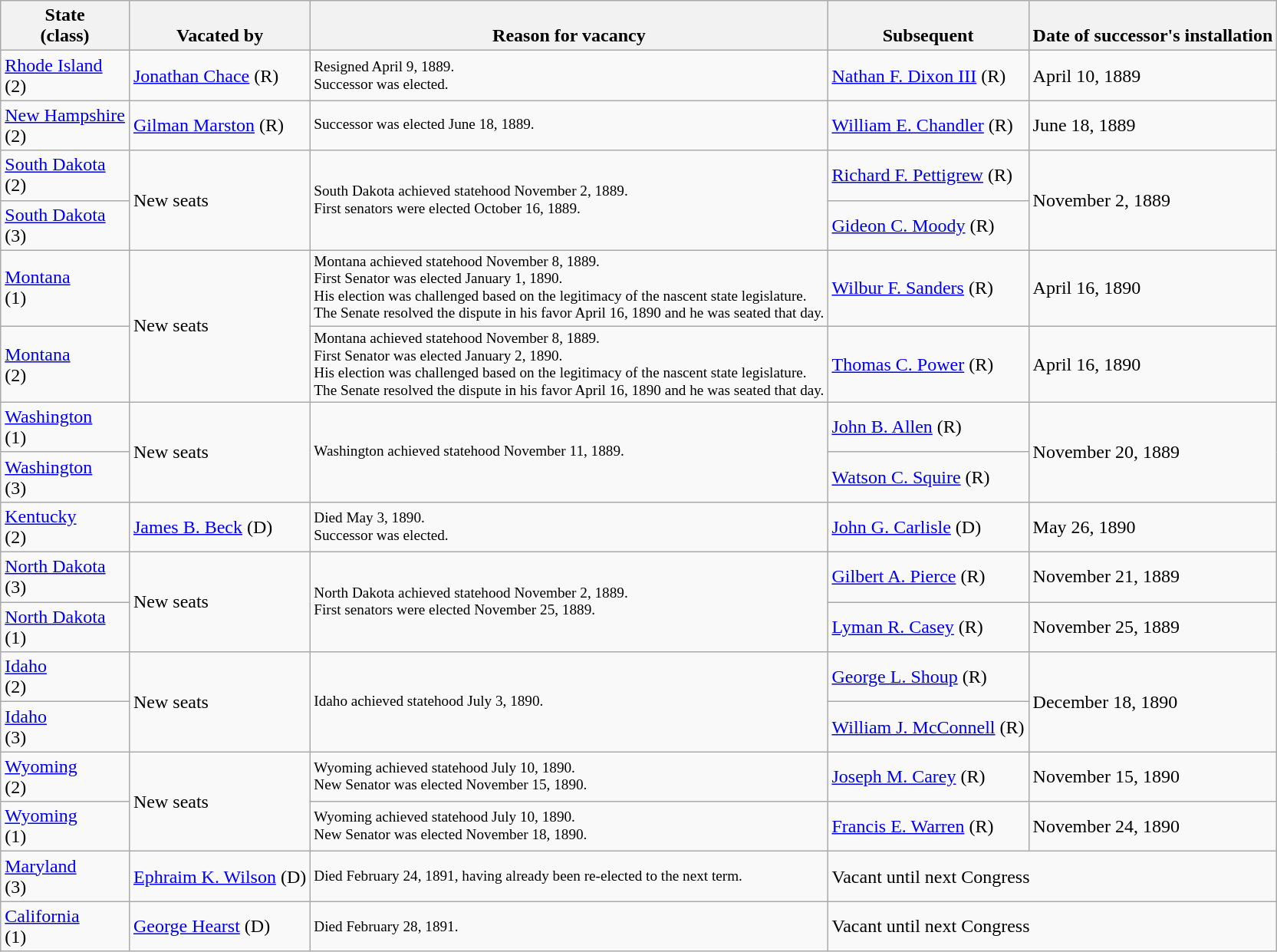<table class="wikitable sortable">
<tr valign=bottom>
<th>State<br>(class)</th>
<th>Vacated by</th>
<th>Reason for vacancy</th>
<th>Subsequent</th>
<th>Date of successor's installation</th>
</tr>
<tr>
<td><a href='#'>Rhode Island</a><br>(2)</td>
<td><a href='#'>Jonathan Chace</a> (R)</td>
<td style="font-size:80%">Resigned April 9, 1889.<br>Successor was elected.</td>
<td><a href='#'>Nathan F. Dixon III</a> (R)</td>
<td>April 10, 1889</td>
</tr>
<tr>
<td><a href='#'>New Hampshire</a><br>(2)</td>
<td><a href='#'>Gilman Marston</a> (R)</td>
<td style="font-size:80%">Successor was elected June 18, 1889.</td>
<td><a href='#'>William E. Chandler</a> (R)</td>
<td>June 18, 1889</td>
</tr>
<tr>
<td><a href='#'>South Dakota</a><br>(2)</td>
<td rowspan=2>New seats</td>
<td rowspan=2 style="font-size:80%">South Dakota achieved statehood November 2, 1889.<br>First senators were elected October 16, 1889.</td>
<td nowrap ><a href='#'>Richard F. Pettigrew</a> (R)</td>
<td rowspan=2>November 2, 1889</td>
</tr>
<tr>
<td><a href='#'>South Dakota</a><br>(3)</td>
<td nowrap ><a href='#'>Gideon C. Moody</a> (R)</td>
</tr>
<tr>
<td><a href='#'>Montana</a><br>(1)</td>
<td rowspan=2>New seats</td>
<td style="font-size:80%">Montana achieved statehood November 8, 1889.<br>First Senator was elected January 1, 1890.<br>His election was challenged based on the legitimacy of the nascent state legislature.<br>The Senate resolved the dispute in his favor April 16, 1890 and he was seated that day.</td>
<td nowrap ><a href='#'>Wilbur F. Sanders</a> (R)</td>
<td>April 16, 1890</td>
</tr>
<tr>
<td><a href='#'>Montana</a><br>(2)</td>
<td style="font-size:80%">Montana achieved statehood November 8, 1889.<br>First Senator was elected January 2, 1890.<br>His election was challenged based on the legitimacy of the nascent state legislature.<br>The Senate resolved the dispute in his favor April 16, 1890 and he was seated that day.</td>
<td nowrap ><a href='#'>Thomas C. Power</a> (R)</td>
<td>April 16, 1890</td>
</tr>
<tr>
<td><a href='#'>Washington</a><br>(1)</td>
<td rowspan=2>New seats</td>
<td rowspan=2 style="font-size:80%">Washington achieved statehood November 11, 1889.</td>
<td nowrap ><a href='#'>John B. Allen</a> (R)</td>
<td rowspan=2>November 20, 1889</td>
</tr>
<tr>
<td><a href='#'>Washington</a><br>(3)</td>
<td nowrap ><a href='#'>Watson C. Squire</a> (R)</td>
</tr>
<tr>
<td><a href='#'>Kentucky</a><br>(2)</td>
<td><a href='#'>James B. Beck</a> (D)</td>
<td style="font-size:80%">Died May 3, 1890.<br>Successor was elected.</td>
<td><a href='#'>John G. Carlisle</a> (D)</td>
<td>May 26, 1890</td>
</tr>
<tr>
<td><a href='#'>North Dakota</a><br>(3)</td>
<td rowspan=2>New seats</td>
<td rowspan=2 style="font-size:80%">North Dakota achieved statehood November 2, 1889.<br>First senators were elected November 25, 1889.</td>
<td nowrap ><a href='#'>Gilbert A. Pierce</a> (R)</td>
<td>November 21, 1889</td>
</tr>
<tr>
<td><a href='#'>North Dakota</a><br>(1)</td>
<td nowrap ><a href='#'>Lyman R. Casey</a> (R)</td>
<td>November 25, 1889</td>
</tr>
<tr>
<td><a href='#'>Idaho</a><br>(2)</td>
<td rowspan=2>New seats</td>
<td rowspan=2 style="font-size:80%">Idaho achieved statehood July 3, 1890.</td>
<td nowrap ><a href='#'>George L. Shoup</a> (R)</td>
<td rowspan=2>December 18, 1890</td>
</tr>
<tr>
<td><a href='#'>Idaho</a><br>(3)</td>
<td nowrap ><a href='#'>William J. McConnell</a> (R)</td>
</tr>
<tr>
<td><a href='#'>Wyoming</a><br>(2)</td>
<td rowspan=2>New seats</td>
<td style="font-size:80%">Wyoming achieved statehood July 10, 1890.<br>New Senator was elected November 15, 1890.</td>
<td nowrap ><a href='#'>Joseph M. Carey</a> (R)</td>
<td>November 15, 1890</td>
</tr>
<tr>
<td><a href='#'>Wyoming</a><br>(1)</td>
<td style="font-size:80%">Wyoming achieved statehood July 10, 1890.<br>New Senator was elected November 18, 1890.</td>
<td nowrap ><a href='#'>Francis E. Warren</a> (R)</td>
<td>November 24, 1890</td>
</tr>
<tr>
<td><a href='#'>Maryland</a><br>(3)</td>
<td><a href='#'>Ephraim K. Wilson</a> (D)</td>
<td style="font-size:80%">Died February 24, 1891, having already been re-elected to the next term.</td>
<td colspan=2>Vacant until next Congress</td>
</tr>
<tr>
<td><a href='#'>California</a><br>(1)</td>
<td><a href='#'>George Hearst</a> (D)</td>
<td style="font-size:80%">Died February 28, 1891.</td>
<td colspan=2>Vacant until next Congress</td>
</tr>
</table>
